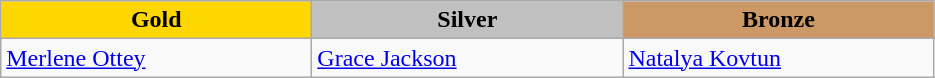<table class="wikitable" style="text-align:left">
<tr align="center">
<td width=200 bgcolor=gold><strong>Gold</strong></td>
<td width=200 bgcolor=silver><strong>Silver</strong></td>
<td width=200 bgcolor=CC9966><strong>Bronze</strong></td>
</tr>
<tr>
<td><a href='#'>Merlene Ottey</a><br><em></em></td>
<td><a href='#'>Grace Jackson</a><br><em></em></td>
<td><a href='#'>Natalya Kovtun</a><br><em></em></td>
</tr>
</table>
